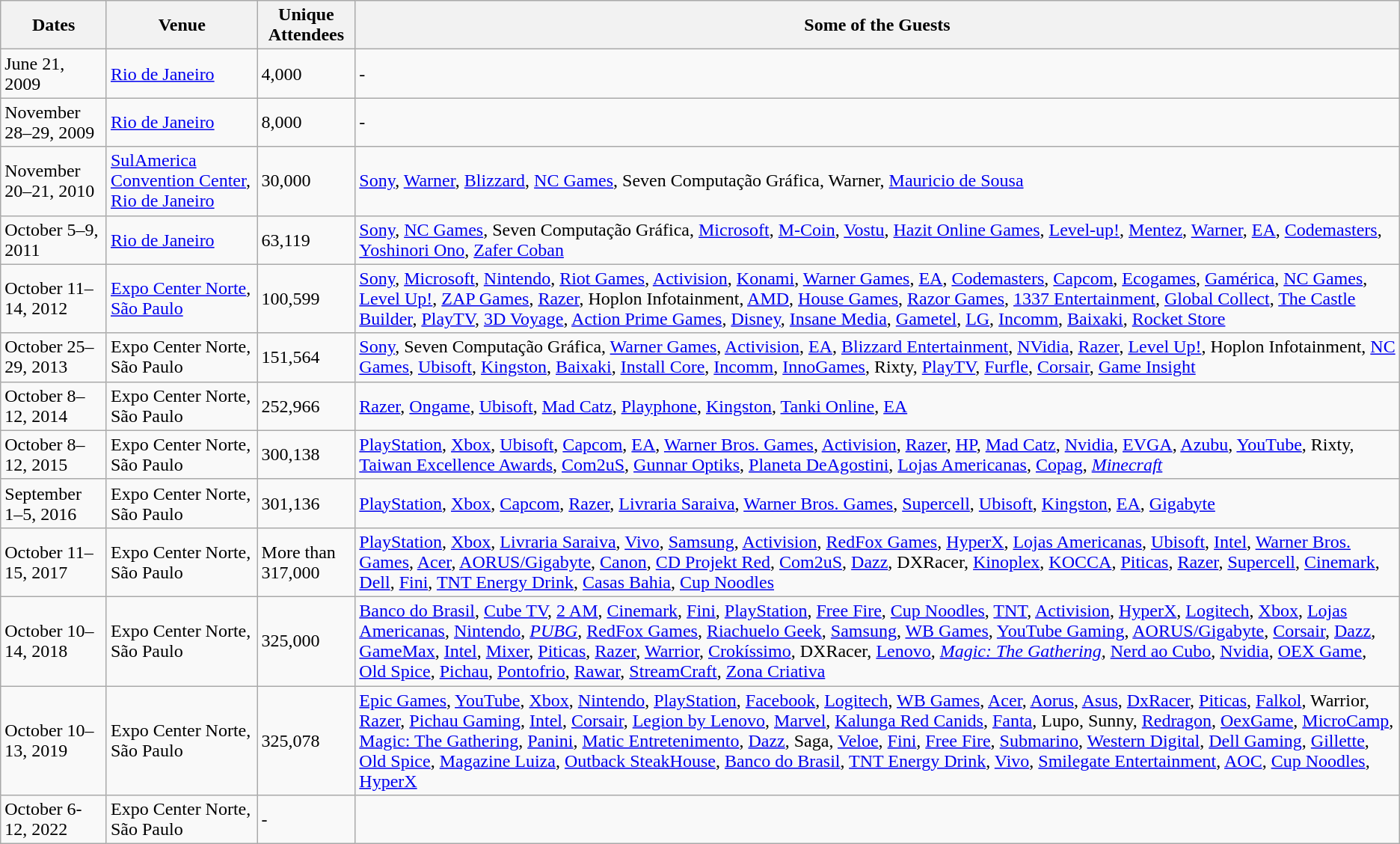<table class="wikitable">
<tr>
<th>Dates</th>
<th>Venue</th>
<th>Unique Attendees</th>
<th>Some of the Guests</th>
</tr>
<tr>
<td>June 21, 2009</td>
<td><a href='#'>Rio de Janeiro</a></td>
<td>4,000</td>
<td>-</td>
</tr>
<tr>
<td>November 28–29, 2009</td>
<td><a href='#'>Rio de Janeiro</a></td>
<td>8,000</td>
<td>-</td>
</tr>
<tr>
<td>November 20–21, 2010</td>
<td><a href='#'>SulAmerica Convention Center</a>, <a href='#'>Rio de Janeiro</a></td>
<td>30,000</td>
<td><a href='#'>Sony</a>, <a href='#'>Warner</a>, <a href='#'>Blizzard</a>, <a href='#'>NC Games</a>, Seven Computação Gráfica, Warner, <a href='#'>Mauricio de Sousa</a></td>
</tr>
<tr>
<td>October 5–9, 2011</td>
<td><a href='#'>Rio de Janeiro</a></td>
<td>63,119</td>
<td><a href='#'>Sony</a>, <a href='#'>NC Games</a>, Seven Computação Gráfica, <a href='#'>Microsoft</a>, <a href='#'>M-Coin</a>, <a href='#'>Vostu</a>, <a href='#'>Hazit Online Games</a>, <a href='#'>Level-up!</a>, <a href='#'>Mentez</a>, <a href='#'>Warner</a>, <a href='#'>EA</a>, <a href='#'>Codemasters</a>, <a href='#'>Yoshinori Ono</a>, <a href='#'>Zafer Coban</a></td>
</tr>
<tr>
<td>October 11–14, 2012</td>
<td><a href='#'>Expo Center Norte</a>, <a href='#'>São Paulo</a></td>
<td>100,599</td>
<td><a href='#'>Sony</a>, <a href='#'>Microsoft</a>, <a href='#'>Nintendo</a>, <a href='#'>Riot Games</a>, <a href='#'>Activision</a>, <a href='#'>Konami</a>, <a href='#'>Warner Games</a>, <a href='#'>EA</a>, <a href='#'>Codemasters</a>, <a href='#'>Capcom</a>, <a href='#'>Ecogames</a>, <a href='#'>Gamérica</a>, <a href='#'>NC Games</a>, <a href='#'>Level Up!</a>, <a href='#'>ZAP Games</a>, <a href='#'>Razer</a>, Hoplon Infotainment, <a href='#'>AMD</a>, <a href='#'>House Games</a>, <a href='#'>Razor Games</a>, <a href='#'>1337 Entertainment</a>, <a href='#'>Global Collect</a>, <a href='#'>The Castle Builder</a>, <a href='#'>PlayTV</a>, <a href='#'>3D Voyage</a>, <a href='#'>Action Prime Games</a>, <a href='#'>Disney</a>, <a href='#'>Insane Media</a>, <a href='#'>Gametel</a>, <a href='#'>LG</a>, <a href='#'>Incomm</a>, <a href='#'>Baixaki</a>, <a href='#'>Rocket Store</a></td>
</tr>
<tr>
<td>October 25–29, 2013</td>
<td>Expo Center Norte, São Paulo</td>
<td>151,564</td>
<td><a href='#'>Sony</a>, Seven Computação Gráfica, <a href='#'>Warner Games</a>, <a href='#'>Activision</a>, <a href='#'>EA</a>, <a href='#'>Blizzard Entertainment</a>, <a href='#'>NVidia</a>, <a href='#'>Razer</a>, <a href='#'>Level Up!</a>, Hoplon Infotainment, <a href='#'>NC Games</a>, <a href='#'>Ubisoft</a>, <a href='#'>Kingston</a>, <a href='#'>Baixaki</a>, <a href='#'>Install Core</a>, <a href='#'>Incomm</a>, <a href='#'>InnoGames</a>, Rixty, <a href='#'>PlayTV</a>, <a href='#'>Furfle</a>, <a href='#'>Corsair</a>, <a href='#'>Game Insight</a></td>
</tr>
<tr>
<td>October 8–12, 2014</td>
<td>Expo Center Norte, São Paulo</td>
<td>252,966</td>
<td><a href='#'>Razer</a>, <a href='#'>Ongame</a>, <a href='#'>Ubisoft</a>, <a href='#'>Mad Catz</a>, <a href='#'>Playphone</a>, <a href='#'>Kingston</a>, <a href='#'>Tanki Online</a>, <a href='#'>EA</a></td>
</tr>
<tr>
<td>October 8–12, 2015</td>
<td>Expo Center Norte, São Paulo</td>
<td>300,138</td>
<td><a href='#'>PlayStation</a>, <a href='#'>Xbox</a>, <a href='#'>Ubisoft</a>, <a href='#'>Capcom</a>, <a href='#'>EA</a>, <a href='#'>Warner Bros. Games</a>, <a href='#'>Activision</a>, <a href='#'>Razer</a>, <a href='#'>HP</a>, <a href='#'>Mad Catz</a>, <a href='#'>Nvidia</a>, <a href='#'>EVGA</a>, <a href='#'>Azubu</a>, <a href='#'>YouTube</a>, Rixty, <a href='#'>Taiwan Excellence Awards</a>, <a href='#'>Com2uS</a>, <a href='#'>Gunnar Optiks</a>, <a href='#'>Planeta DeAgostini</a>, <a href='#'>Lojas Americanas</a>, <a href='#'>Copag</a>, <em><a href='#'>Minecraft</a></em></td>
</tr>
<tr>
<td>September 1–5, 2016</td>
<td>Expo Center Norte, São Paulo</td>
<td>301,136</td>
<td><a href='#'>PlayStation</a>, <a href='#'>Xbox</a>, <a href='#'>Capcom</a>, <a href='#'>Razer</a>, <a href='#'>Livraria Saraiva</a>, <a href='#'>Warner Bros. Games</a>, <a href='#'>Supercell</a>, <a href='#'>Ubisoft</a>, <a href='#'>Kingston</a>, <a href='#'>EA</a>, <a href='#'>Gigabyte</a></td>
</tr>
<tr>
<td>October 11–15, 2017</td>
<td>Expo Center Norte, São Paulo</td>
<td>More than 317,000</td>
<td><a href='#'>PlayStation</a>, <a href='#'>Xbox</a>, <a href='#'>Livraria Saraiva</a>, <a href='#'>Vivo</a>, <a href='#'>Samsung</a>, <a href='#'>Activision</a>, <a href='#'>RedFox Games</a>, <a href='#'>HyperX</a>, <a href='#'>Lojas Americanas</a>, <a href='#'>Ubisoft</a>, <a href='#'>Intel</a>, <a href='#'>Warner Bros. Games</a>, <a href='#'>Acer</a>, <a href='#'>AORUS/Gigabyte</a>, <a href='#'>Canon</a>, <a href='#'>CD Projekt Red</a>, <a href='#'>Com2uS</a>, <a href='#'>Dazz</a>, DXRacer, <a href='#'>Kinoplex</a>, <a href='#'>KOCCA</a>, <a href='#'>Piticas</a>, <a href='#'>Razer</a>, <a href='#'>Supercell</a>, <a href='#'>Cinemark</a>, <a href='#'>Dell</a>, <a href='#'>Fini</a>, <a href='#'>TNT Energy Drink</a>, <a href='#'>Casas Bahia</a>, <a href='#'>Cup Noodles</a></td>
</tr>
<tr>
<td>October 10–14, 2018</td>
<td>Expo Center Norte, São Paulo</td>
<td>325,000</td>
<td><a href='#'>Banco do Brasil</a>, <a href='#'>Cube TV</a>, <a href='#'>2 AM</a>, <a href='#'>Cinemark</a>, <a href='#'>Fini</a>, <a href='#'>PlayStation</a>, <a href='#'>Free Fire</a>, <a href='#'>Cup Noodles</a>, <a href='#'>TNT</a>, <a href='#'>Activision</a>, <a href='#'>HyperX</a>, <a href='#'>Logitech</a>, <a href='#'>Xbox</a>, <a href='#'>Lojas Americanas</a>, <a href='#'>Nintendo</a>, <em><a href='#'>PUBG</a></em>, <a href='#'>RedFox Games</a>, <a href='#'>Riachuelo Geek</a>, <a href='#'>Samsung</a>, <a href='#'>WB Games</a>, <a href='#'>YouTube Gaming</a>, <a href='#'>AORUS/Gigabyte</a>, <a href='#'>Corsair</a>, <a href='#'>Dazz</a>, <a href='#'>GameMax</a>, <a href='#'>Intel</a>, <a href='#'>Mixer</a>, <a href='#'>Piticas</a>, <a href='#'>Razer</a>, <a href='#'>Warrior</a>, <a href='#'>Crokíssimo</a>, DXRacer, <a href='#'>Lenovo</a>, <em><a href='#'>Magic: The Gathering</a></em>, <a href='#'>Nerd ao Cubo</a>, <a href='#'>Nvidia</a>, <a href='#'>OEX Game</a>, <a href='#'>Old Spice</a>, <a href='#'>Pichau</a>, <a href='#'>Pontofrio</a>, <a href='#'>Rawar</a>, <a href='#'>StreamCraft</a>, <a href='#'>Zona Criativa</a></td>
</tr>
<tr>
<td>October 10–13, 2019</td>
<td>Expo Center Norte, São Paulo</td>
<td>325,078</td>
<td><a href='#'>Epic Games</a>, <a href='#'>YouTube</a>, <a href='#'>Xbox</a>, <a href='#'>Nintendo</a>, <a href='#'>PlayStation</a>, <a href='#'>Facebook</a>, <a href='#'>Logitech</a>, <a href='#'>WB Games</a>, <a href='#'>Acer</a>, <a href='#'>Aorus</a>, <a href='#'>Asus</a>, <a href='#'>DxRacer</a>, <a href='#'>Piticas</a>, <a href='#'>Falkol</a>, Warrior, <a href='#'>Razer</a>, <a href='#'>Pichau Gaming</a>, <a href='#'>Intel</a>, <a href='#'>Corsair</a>, <a href='#'>Legion by Lenovo</a>, <a href='#'>Marvel</a>, <a href='#'>Kalunga Red Canids</a>, <a href='#'>Fanta</a>, Lupo, Sunny, <a href='#'>Redragon</a>, <a href='#'>OexGame</a>, <a href='#'>MicroCamp</a>, <a href='#'>Magic: The Gathering</a>, <a href='#'>Panini</a>, <a href='#'>Matic Entretenimento</a>, <a href='#'>Dazz</a>, Saga, <a href='#'>Veloe</a>, <a href='#'>Fini</a>, <a href='#'>Free Fire</a>, <a href='#'>Submarino</a>, <a href='#'>Western Digital</a>, <a href='#'>Dell Gaming</a>, <a href='#'>Gillette</a>, <a href='#'>Old Spice</a>, <a href='#'>Magazine Luiza</a>, <a href='#'>Outback SteakHouse</a>, <a href='#'>Banco do Brasil</a>, <a href='#'>TNT Energy Drink</a>, <a href='#'>Vivo</a>, <a href='#'>Smilegate Entertainment</a>, <a href='#'>AOC</a>, <a href='#'>Cup Noodles</a>, <a href='#'>HyperX</a></td>
</tr>
<tr>
<td>October 6-12, 2022</td>
<td>Expo Center Norte, São Paulo</td>
<td>-</td>
<td></td>
</tr>
</table>
